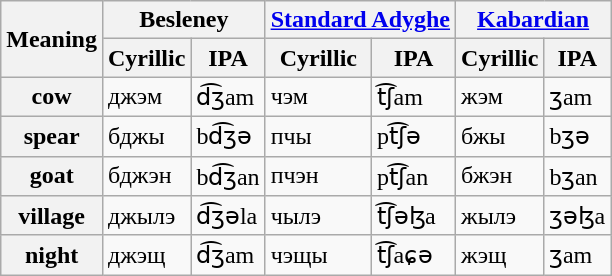<table class="wikitable">
<tr>
<th rowspan=2>Meaning</th>
<th colspan=2>Besleney</th>
<th colspan=2><a href='#'>Standard Adyghe</a></th>
<th colspan=2><a href='#'>Kabardian</a></th>
</tr>
<tr>
<th>Cyrillic</th>
<th>IPA</th>
<th>Cyrillic</th>
<th>IPA</th>
<th>Cyrillic</th>
<th>IPA</th>
</tr>
<tr>
<th>cow</th>
<td>джэм</td>
<td>d͡ʒam</td>
<td>чэм</td>
<td>t͡ʃam</td>
<td>жэм</td>
<td>ʒam</td>
</tr>
<tr>
<th>spear</th>
<td>бджы</td>
<td>bd͡ʒə</td>
<td>пчы</td>
<td>pt͡ʃə</td>
<td>бжы</td>
<td>bʒə</td>
</tr>
<tr>
<th>goat</th>
<td>бджэн</td>
<td>bd͡ʒan</td>
<td>пчэн</td>
<td>pt͡ʃan</td>
<td>бжэн</td>
<td>bʒan</td>
</tr>
<tr>
<th>village</th>
<td>джылэ</td>
<td>d͡ʒəla</td>
<td>чылэ</td>
<td>t͡ʃəɮa</td>
<td>жылэ</td>
<td>ʒəɮa</td>
</tr>
<tr>
<th>night</th>
<td>джэщ</td>
<td>d͡ʒam</td>
<td>чэщы</td>
<td>t͡ʃaɕə</td>
<td>жэщ</td>
<td>ʒam</td>
</tr>
</table>
